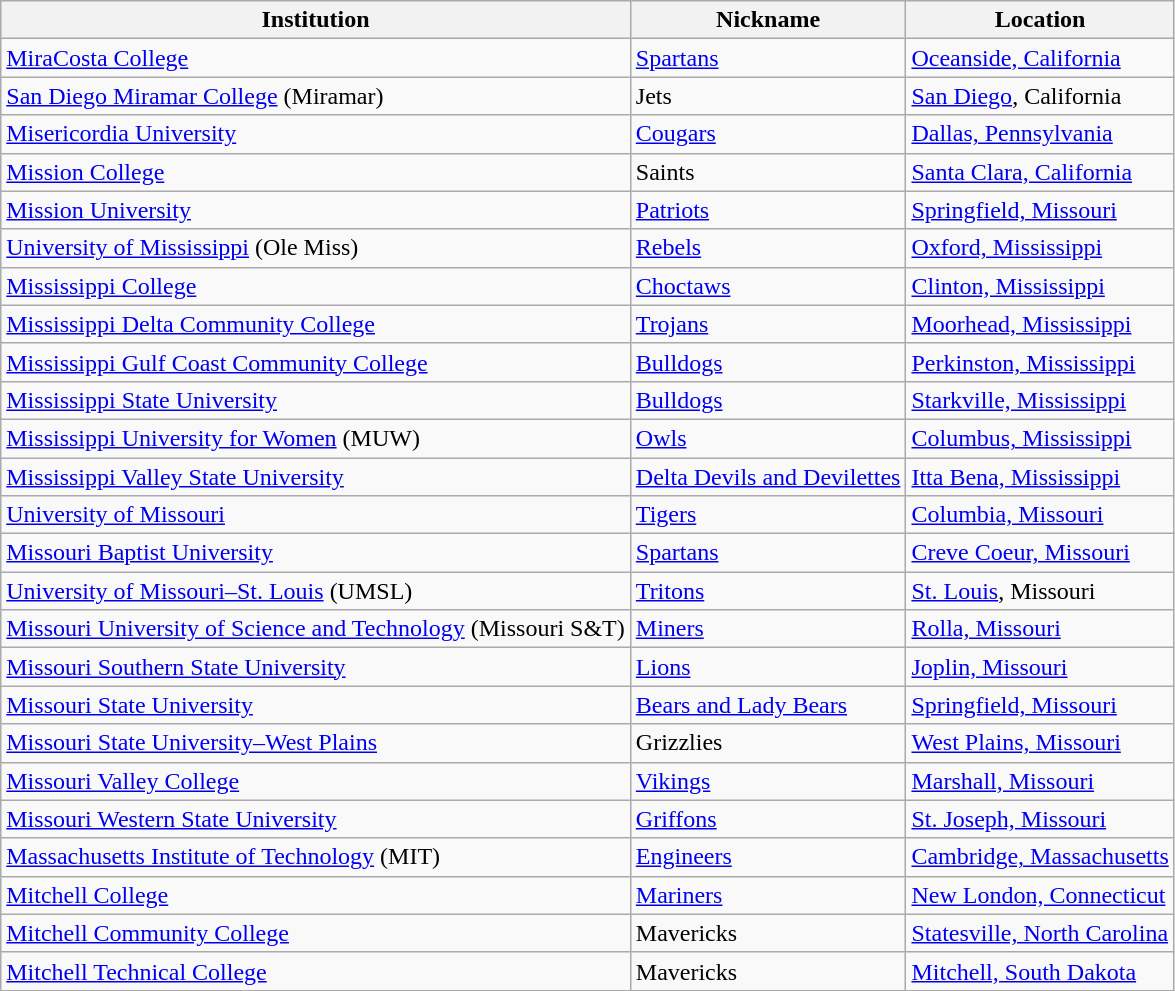<table class="wikitable">
<tr>
<th>Institution</th>
<th>Nickname</th>
<th>Location</th>
</tr>
<tr>
<td><a href='#'>MiraCosta College</a></td>
<td><a href='#'>Spartans</a></td>
<td><a href='#'>Oceanside, California</a></td>
</tr>
<tr>
<td><a href='#'>San Diego Miramar College</a> (Miramar)</td>
<td>Jets</td>
<td><a href='#'>San Diego</a>, California</td>
</tr>
<tr>
<td><a href='#'>Misericordia University</a></td>
<td><a href='#'>Cougars</a></td>
<td><a href='#'>Dallas, Pennsylvania</a></td>
</tr>
<tr>
<td><a href='#'>Mission College</a></td>
<td>Saints</td>
<td><a href='#'>Santa Clara, California</a></td>
</tr>
<tr>
<td><a href='#'>Mission University</a></td>
<td><a href='#'>Patriots</a></td>
<td><a href='#'>Springfield, Missouri</a></td>
</tr>
<tr>
<td><a href='#'>University of Mississippi</a> (Ole Miss)</td>
<td><a href='#'>Rebels</a></td>
<td><a href='#'>Oxford, Mississippi</a></td>
</tr>
<tr>
<td><a href='#'>Mississippi College</a></td>
<td><a href='#'>Choctaws</a></td>
<td><a href='#'>Clinton, Mississippi</a></td>
</tr>
<tr>
<td><a href='#'>Mississippi Delta Community College</a></td>
<td><a href='#'>Trojans</a></td>
<td><a href='#'>Moorhead, Mississippi</a></td>
</tr>
<tr>
<td><a href='#'>Mississippi Gulf Coast Community College</a></td>
<td><a href='#'>Bulldogs</a></td>
<td><a href='#'>Perkinston, Mississippi</a></td>
</tr>
<tr>
<td><a href='#'>Mississippi State University</a></td>
<td><a href='#'>Bulldogs</a></td>
<td><a href='#'>Starkville, Mississippi</a></td>
</tr>
<tr>
<td><a href='#'>Mississippi University for Women</a> (MUW)</td>
<td><a href='#'>Owls</a></td>
<td><a href='#'>Columbus, Mississippi</a></td>
</tr>
<tr>
<td><a href='#'>Mississippi Valley State University</a></td>
<td><a href='#'>Delta Devils and Devilettes</a></td>
<td><a href='#'>Itta Bena, Mississippi</a></td>
</tr>
<tr>
<td><a href='#'>University of Missouri</a></td>
<td><a href='#'>Tigers</a></td>
<td><a href='#'>Columbia, Missouri</a></td>
</tr>
<tr>
<td><a href='#'>Missouri Baptist University</a></td>
<td><a href='#'>Spartans</a></td>
<td><a href='#'>Creve Coeur, Missouri</a></td>
</tr>
<tr>
<td><a href='#'>University of Missouri–St. Louis</a> (UMSL)</td>
<td><a href='#'>Tritons</a></td>
<td><a href='#'>St. Louis</a>, Missouri</td>
</tr>
<tr>
<td><a href='#'>Missouri University of Science and Technology</a> (Missouri S&T)</td>
<td><a href='#'>Miners</a></td>
<td><a href='#'>Rolla, Missouri</a></td>
</tr>
<tr>
<td><a href='#'>Missouri Southern State University</a></td>
<td><a href='#'>Lions</a></td>
<td><a href='#'>Joplin, Missouri</a></td>
</tr>
<tr>
<td><a href='#'>Missouri State University</a></td>
<td><a href='#'>Bears and Lady Bears</a></td>
<td><a href='#'>Springfield, Missouri</a></td>
</tr>
<tr>
<td><a href='#'>Missouri State University–West Plains</a></td>
<td>Grizzlies</td>
<td><a href='#'>West Plains, Missouri</a></td>
</tr>
<tr>
<td><a href='#'>Missouri Valley College</a></td>
<td><a href='#'>Vikings</a></td>
<td><a href='#'>Marshall, Missouri</a></td>
</tr>
<tr>
<td><a href='#'>Missouri Western State University</a></td>
<td><a href='#'>Griffons</a></td>
<td><a href='#'>St. Joseph, Missouri</a></td>
</tr>
<tr>
<td><a href='#'>Massachusetts Institute of Technology</a> (MIT)</td>
<td><a href='#'>Engineers</a></td>
<td><a href='#'>Cambridge, Massachusetts</a></td>
</tr>
<tr>
<td><a href='#'>Mitchell College</a></td>
<td><a href='#'>Mariners</a></td>
<td><a href='#'>New London, Connecticut</a></td>
</tr>
<tr>
<td><a href='#'>Mitchell Community College</a></td>
<td>Mavericks</td>
<td><a href='#'>Statesville, North Carolina</a></td>
</tr>
<tr>
<td><a href='#'>Mitchell Technical College</a></td>
<td>Mavericks</td>
<td><a href='#'>Mitchell, South Dakota</a></td>
</tr>
</table>
